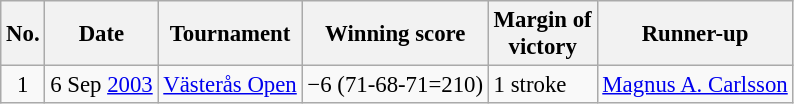<table class="wikitable" style="font-size:95%;">
<tr>
<th>No.</th>
<th>Date</th>
<th>Tournament</th>
<th>Winning score</th>
<th>Margin of<br>victory</th>
<th>Runner-up</th>
</tr>
<tr>
<td align=center>1</td>
<td align=right>6 Sep <a href='#'>2003</a></td>
<td><a href='#'>Västerås Open</a></td>
<td>−6 (71-68-71=210)</td>
<td>1 stroke</td>
<td> <a href='#'>Magnus A. Carlsson</a></td>
</tr>
</table>
